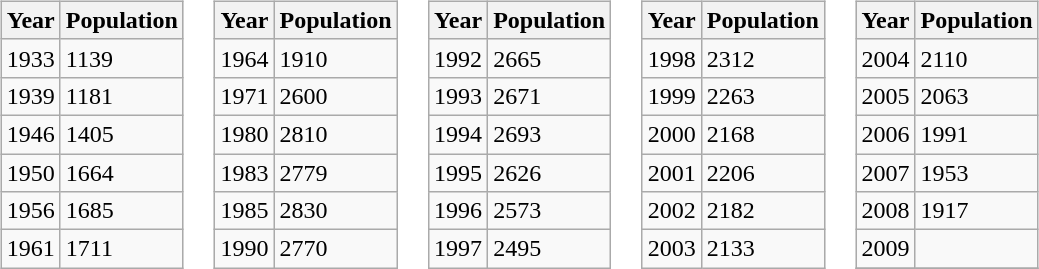<table style="vertical-align:top;">
<tr>
<td><br><table class="wikitable">
<tr>
<th bgcolor="#ffddad">Year</th>
<th bgcolor="#ffddad">Population</th>
</tr>
<tr>
<td>1933</td>
<td>1139</td>
</tr>
<tr>
<td>1939</td>
<td>1181</td>
</tr>
<tr>
<td>1946</td>
<td>1405</td>
</tr>
<tr>
<td>1950</td>
<td>1664</td>
</tr>
<tr>
<td>1956</td>
<td>1685</td>
</tr>
<tr>
<td>1961</td>
<td>1711</td>
</tr>
</table>
</td>
<td><br><table class="wikitable">
<tr>
<th bgcolor="#ffddad">Year</th>
<th bgcolor="#ffddad">Population</th>
</tr>
<tr>
<td>1964</td>
<td>1910</td>
</tr>
<tr>
<td>1971</td>
<td>2600</td>
</tr>
<tr>
<td>1980</td>
<td>2810</td>
</tr>
<tr>
<td>1983</td>
<td>2779</td>
</tr>
<tr>
<td>1985</td>
<td>2830</td>
</tr>
<tr>
<td>1990</td>
<td>2770</td>
</tr>
</table>
</td>
<td><br><table class="wikitable">
<tr>
<th bgcolor="#ffddad">Year</th>
<th bgcolor="#ffddad">Population</th>
</tr>
<tr>
<td>1992</td>
<td>2665</td>
</tr>
<tr>
<td>1993</td>
<td>2671</td>
</tr>
<tr>
<td>1994</td>
<td>2693</td>
</tr>
<tr>
<td>1995</td>
<td>2626</td>
</tr>
<tr>
<td>1996</td>
<td>2573</td>
</tr>
<tr>
<td>1997</td>
<td>2495</td>
</tr>
</table>
</td>
<td><br><table class="wikitable">
<tr>
<th bgcolor="#ffddad">Year</th>
<th bgcolor="#ffddad">Population</th>
</tr>
<tr>
<td>1998</td>
<td>2312</td>
</tr>
<tr>
<td>1999</td>
<td>2263</td>
</tr>
<tr>
<td>2000</td>
<td>2168</td>
</tr>
<tr>
<td>2001</td>
<td>2206</td>
</tr>
<tr>
<td>2002</td>
<td>2182</td>
</tr>
<tr>
<td>2003</td>
<td>2133</td>
</tr>
</table>
</td>
<td><br><table class="wikitable">
<tr>
<th bgcolor="#ffddad">Year</th>
<th bgcolor="#ffddad">Population</th>
</tr>
<tr>
<td>2004</td>
<td>2110</td>
</tr>
<tr>
<td>2005</td>
<td>2063</td>
</tr>
<tr>
<td>2006</td>
<td>1991</td>
</tr>
<tr>
<td>2007</td>
<td>1953</td>
</tr>
<tr>
<td>2008</td>
<td>1917</td>
</tr>
<tr>
<td>2009</td>
<td></td>
</tr>
<tr>
</tr>
</table>
</td>
</tr>
</table>
